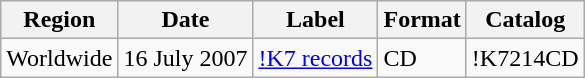<table class="wikitable">
<tr>
<th>Region</th>
<th>Date</th>
<th>Label</th>
<th>Format</th>
<th>Catalog</th>
</tr>
<tr>
<td>Worldwide</td>
<td>16 July 2007</td>
<td><a href='#'>!K7 records</a></td>
<td>CD</td>
<td>!K7214CD</td>
</tr>
</table>
